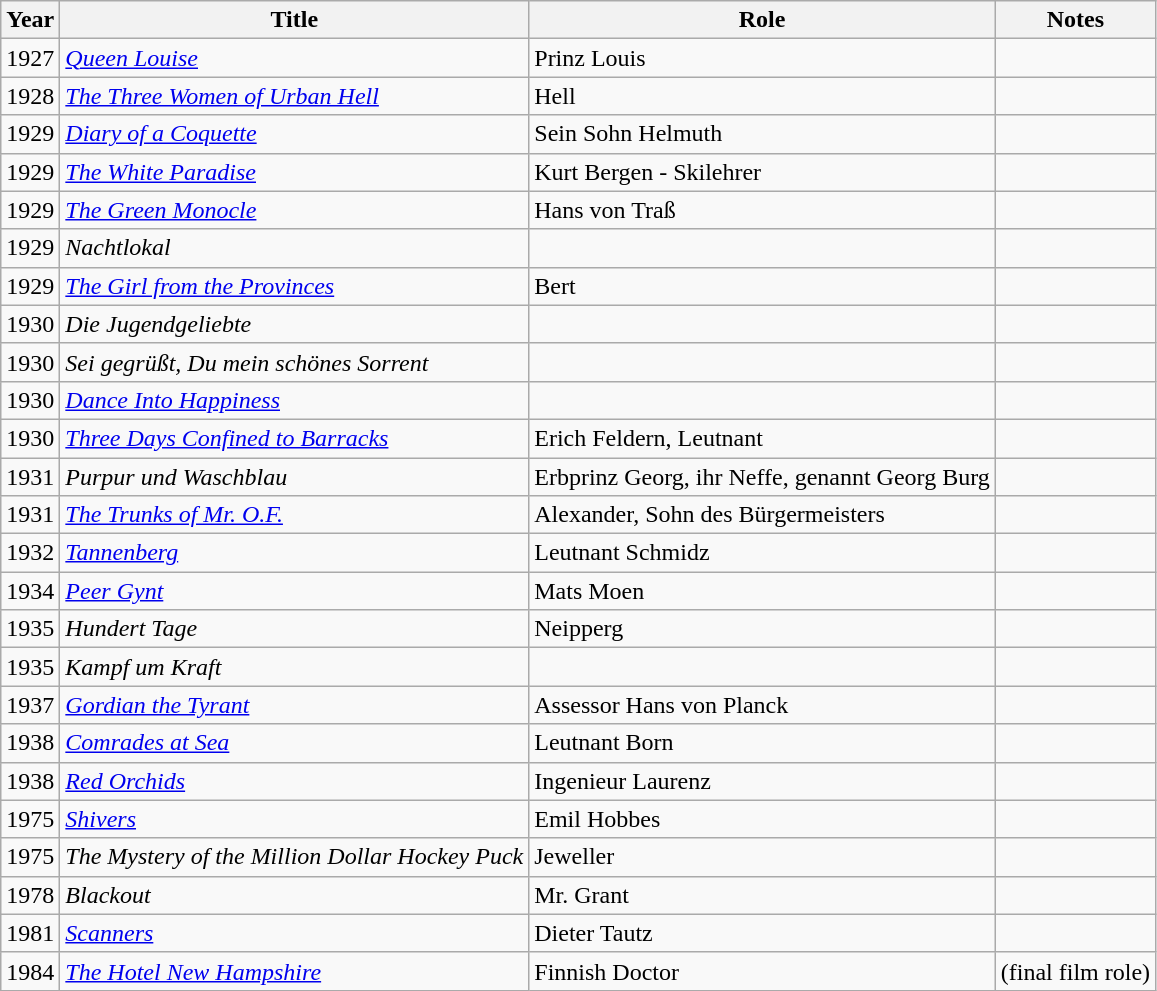<table class="wikitable">
<tr>
<th>Year</th>
<th>Title</th>
<th>Role</th>
<th>Notes</th>
</tr>
<tr>
<td>1927</td>
<td><em><a href='#'>Queen Louise</a></em></td>
<td>Prinz Louis</td>
<td></td>
</tr>
<tr>
<td>1928</td>
<td><em><a href='#'>The Three Women of Urban Hell</a></em></td>
<td>Hell</td>
<td></td>
</tr>
<tr>
<td>1929</td>
<td><em><a href='#'>Diary of a Coquette</a></em></td>
<td>Sein Sohn Helmuth</td>
<td></td>
</tr>
<tr>
<td>1929</td>
<td><em><a href='#'>The White Paradise</a></em></td>
<td>Kurt Bergen - Skilehrer</td>
<td></td>
</tr>
<tr>
<td>1929</td>
<td><em><a href='#'>The Green Monocle</a></em></td>
<td>Hans von Traß</td>
<td></td>
</tr>
<tr>
<td>1929</td>
<td><em>Nachtlokal</em></td>
<td></td>
<td></td>
</tr>
<tr>
<td>1929</td>
<td><em><a href='#'>The Girl from the Provinces</a></em></td>
<td>Bert</td>
<td></td>
</tr>
<tr>
<td>1930</td>
<td><em>Die Jugendgeliebte</em></td>
<td></td>
<td></td>
</tr>
<tr>
<td>1930</td>
<td><em>Sei gegrüßt, Du mein schönes Sorrent</em></td>
<td></td>
<td></td>
</tr>
<tr>
<td>1930</td>
<td><em><a href='#'>Dance Into Happiness</a></em></td>
<td></td>
<td></td>
</tr>
<tr>
<td>1930</td>
<td><em><a href='#'>Three Days Confined to Barracks</a></em></td>
<td>Erich Feldern, Leutnant</td>
<td></td>
</tr>
<tr>
<td>1931</td>
<td><em>Purpur und Waschblau</em></td>
<td>Erbprinz Georg, ihr Neffe, genannt Georg Burg</td>
<td></td>
</tr>
<tr>
<td>1931</td>
<td><em><a href='#'>The Trunks of Mr. O.F.</a></em></td>
<td>Alexander, Sohn des Bürgermeisters</td>
<td></td>
</tr>
<tr>
<td>1932</td>
<td><em><a href='#'>Tannenberg</a></em></td>
<td>Leutnant Schmidz</td>
<td></td>
</tr>
<tr>
<td>1934</td>
<td><em><a href='#'>Peer Gynt</a></em></td>
<td>Mats Moen</td>
<td></td>
</tr>
<tr>
<td>1935</td>
<td><em>Hundert Tage</em></td>
<td>Neipperg</td>
<td></td>
</tr>
<tr>
<td>1935</td>
<td><em>Kampf um Kraft</em></td>
<td></td>
<td></td>
</tr>
<tr>
<td>1937</td>
<td><em><a href='#'>Gordian the Tyrant</a></em></td>
<td>Assessor Hans von Planck</td>
<td></td>
</tr>
<tr>
<td>1938</td>
<td><em><a href='#'>Comrades at Sea</a></em></td>
<td>Leutnant Born</td>
<td></td>
</tr>
<tr>
<td>1938</td>
<td><em><a href='#'>Red Orchids</a></em></td>
<td>Ingenieur Laurenz</td>
<td></td>
</tr>
<tr>
<td>1975</td>
<td><em><a href='#'>Shivers</a></em></td>
<td>Emil Hobbes</td>
<td></td>
</tr>
<tr>
<td>1975</td>
<td><em>The Mystery of the Million Dollar Hockey Puck</em></td>
<td>Jeweller</td>
<td></td>
</tr>
<tr>
<td>1978</td>
<td><em>Blackout</em></td>
<td>Mr. Grant</td>
<td></td>
</tr>
<tr>
<td>1981</td>
<td><em><a href='#'>Scanners</a></em></td>
<td>Dieter Tautz</td>
<td></td>
</tr>
<tr>
<td>1984</td>
<td><em><a href='#'>The Hotel New Hampshire</a></em></td>
<td>Finnish Doctor</td>
<td>(final film role)</td>
</tr>
</table>
